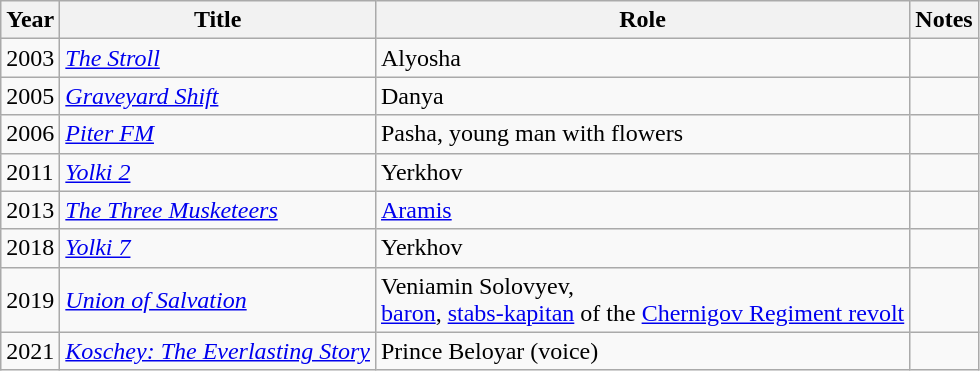<table class="wikitable sortable">
<tr>
<th>Year</th>
<th>Title</th>
<th>Role</th>
<th class="unsortable">Notes</th>
</tr>
<tr>
<td>2003</td>
<td><em><a href='#'>The Stroll</a></em></td>
<td>Alyosha</td>
<td></td>
</tr>
<tr>
<td>2005</td>
<td><em><a href='#'>Graveyard Shift</a></em></td>
<td>Danya</td>
<td></td>
</tr>
<tr>
<td>2006</td>
<td><em><a href='#'>Piter FM</a></em></td>
<td>Pasha, young man with flowers</td>
<td></td>
</tr>
<tr>
<td>2011</td>
<td><em><a href='#'>Yolki 2</a></em></td>
<td>Yerkhov</td>
<td></td>
</tr>
<tr>
<td>2013</td>
<td><em><a href='#'>The Three Musketeers</a></em></td>
<td><a href='#'>Aramis</a></td>
<td></td>
</tr>
<tr>
<td>2018</td>
<td><em><a href='#'>Yolki 7</a></em></td>
<td>Yerkhov</td>
<td></td>
</tr>
<tr>
<td>2019</td>
<td><em><a href='#'>Union of Salvation</a></em></td>
<td>Veniamin Solovyev,<br> <a href='#'>baron</a>, <a href='#'>stabs-kapitan</a> of the <a href='#'>Chernigov Regiment revolt</a></td>
<td></td>
</tr>
<tr>
<td>2021</td>
<td><em><a href='#'>Koschey: The Everlasting Story</a></em></td>
<td>Prince Beloyar (voice)</td>
<td></td>
</tr>
</table>
